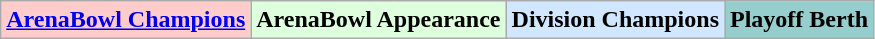<table class="wikitable">
<tr>
<td bgcolor="#FFCCCC"><strong><a href='#'>ArenaBowl Champions</a></strong></td>
<td bgcolor="#DDFFDD"><strong>ArenaBowl Appearance</strong></td>
<td bgcolor="#D0E7FF"><strong>Division Champions</strong></td>
<td bgcolor="#96CDCD"><strong>Playoff Berth</strong></td>
</tr>
</table>
